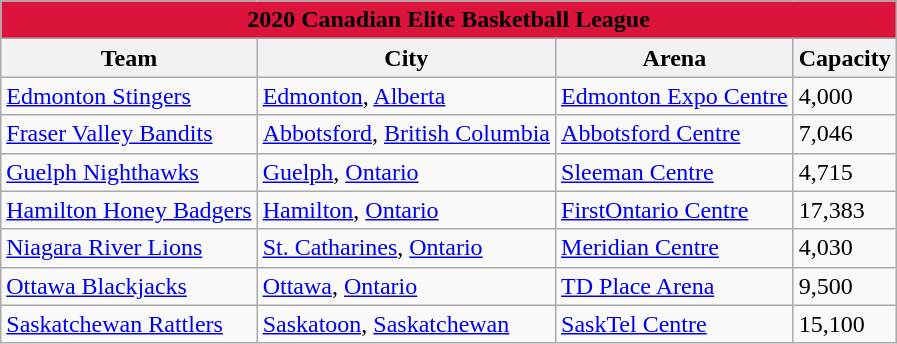<table class="wikitable" style="width:auto">
<tr>
<td bgcolor="#DC143C" align="center" colspan="6"><strong><span>2020 Canadian Elite Basketball League</span></strong></td>
</tr>
<tr>
<th>Team</th>
<th>City</th>
<th>Arena</th>
<th>Capacity</th>
</tr>
<tr>
<td><a href='#'>Edmonton Stingers</a></td>
<td><a href='#'>Edmonton</a>, <a href='#'>Alberta</a></td>
<td><a href='#'>Edmonton Expo Centre</a></td>
<td>4,000</td>
</tr>
<tr>
<td><a href='#'>Fraser Valley Bandits</a></td>
<td><a href='#'>Abbotsford</a>, <a href='#'>British Columbia</a></td>
<td><a href='#'>Abbotsford Centre</a></td>
<td>7,046</td>
</tr>
<tr>
<td><a href='#'>Guelph Nighthawks</a></td>
<td><a href='#'>Guelph</a>, <a href='#'>Ontario</a></td>
<td><a href='#'>Sleeman Centre</a></td>
<td>4,715</td>
</tr>
<tr>
<td><a href='#'>Hamilton Honey Badgers</a></td>
<td><a href='#'>Hamilton</a>, <a href='#'>Ontario</a></td>
<td><a href='#'>FirstOntario Centre</a></td>
<td>17,383</td>
</tr>
<tr>
<td><a href='#'>Niagara River Lions</a></td>
<td><a href='#'>St. Catharines</a>, <a href='#'>Ontario</a></td>
<td><a href='#'>Meridian Centre</a></td>
<td>4,030</td>
</tr>
<tr>
<td><a href='#'>Ottawa Blackjacks</a></td>
<td><a href='#'>Ottawa</a>, <a href='#'>Ontario</a></td>
<td><a href='#'>TD Place Arena</a></td>
<td>9,500</td>
</tr>
<tr>
<td><a href='#'>Saskatchewan Rattlers</a></td>
<td><a href='#'>Saskatoon</a>, <a href='#'>Saskatchewan</a></td>
<td><a href='#'>SaskTel Centre</a></td>
<td>15,100</td>
</tr>
</table>
